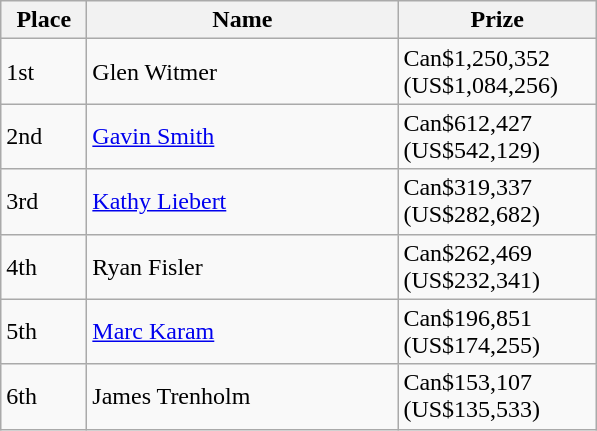<table class="wikitable">
<tr>
<th width="50">Place</th>
<th width="200">Name</th>
<th width="125">Prize</th>
</tr>
<tr>
<td>1st</td>
<td>Glen Witmer</td>
<td>Can$1,250,352 (US$1,084,256)</td>
</tr>
<tr>
<td>2nd</td>
<td><a href='#'>Gavin Smith</a></td>
<td>Can$612,427 (US$542,129)</td>
</tr>
<tr>
<td>3rd</td>
<td><a href='#'>Kathy Liebert</a></td>
<td>Can$319,337 (US$282,682)</td>
</tr>
<tr>
<td>4th</td>
<td>Ryan Fisler</td>
<td>Can$262,469 (US$232,341)</td>
</tr>
<tr>
<td>5th</td>
<td><a href='#'>Marc Karam</a></td>
<td>Can$196,851 (US$174,255)</td>
</tr>
<tr>
<td>6th</td>
<td>James Trenholm</td>
<td>Can$153,107 (US$135,533)</td>
</tr>
</table>
